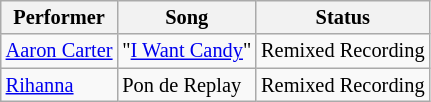<table class="wikitable" style="font-size: 85%">
<tr>
<th>Performer</th>
<th>Song</th>
<th>Status</th>
</tr>
<tr>
<td> <a href='#'>Aaron Carter</a></td>
<td>"<a href='#'>I Want Candy</a>"</td>
<td>Remixed Recording</td>
</tr>
<tr>
<td> <a href='#'>Rihanna</a></td>
<td>Pon de Replay</td>
<td>Remixed Recording</td>
</tr>
</table>
